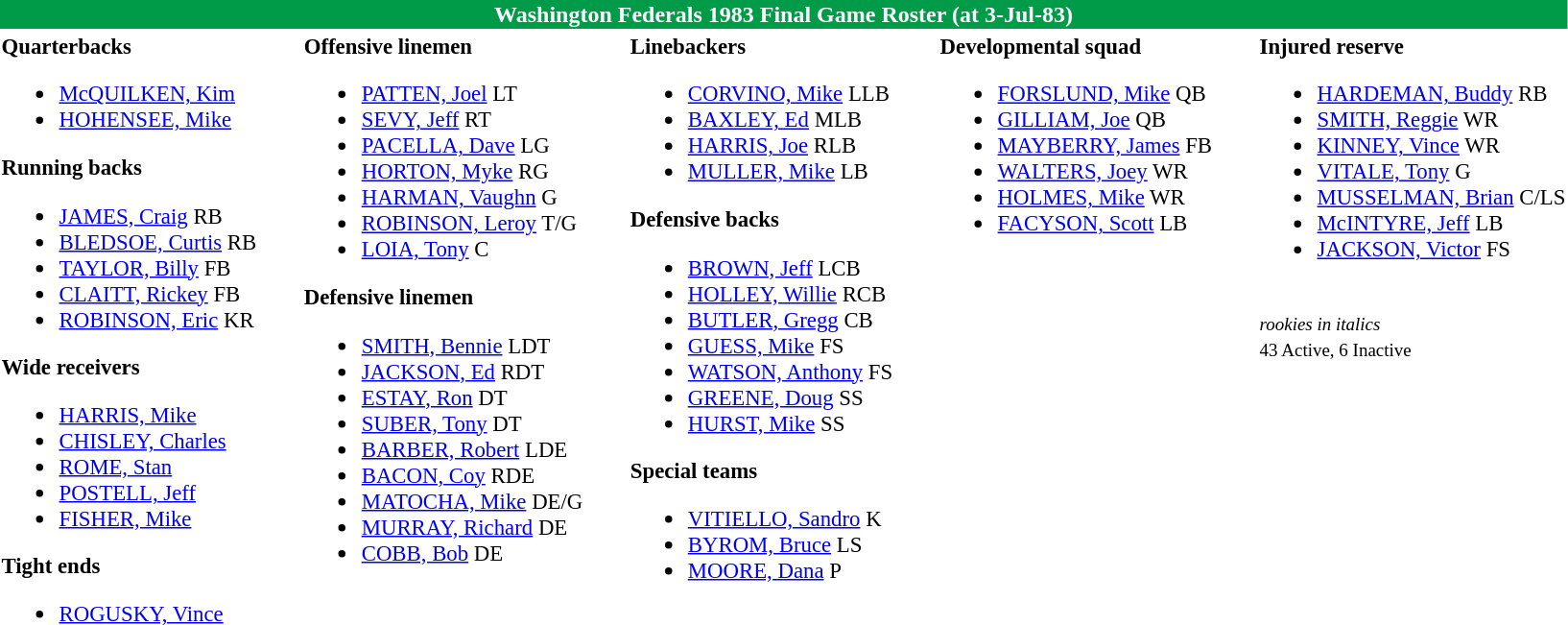<table class="toccolours" style="text-align: left;">
<tr>
<th colspan="9" style="background:#009B48; color:white; text-align:center;">Washington Federals 1983 Final Game Roster (at 3-Jul-83)</th>
</tr>
<tr>
<td style="font-size:95%; vertical-align:top;"><strong>Quarterbacks</strong><br><ul><li> <a href='#'>McQUILKEN, Kim</a></li><li> <a href='#'>HOHENSEE, Mike</a></li></ul><strong>Running backs</strong><ul><li> <a href='#'>JAMES, Craig</a> RB</li><li> <a href='#'>BLEDSOE, Curtis</a> RB</li><li> <a href='#'>TAYLOR, Billy</a> FB</li><li> <a href='#'>CLAITT, Rickey</a> FB</li><li> <a href='#'>ROBINSON, Eric</a> KR</li></ul><strong>Wide receivers</strong><ul><li> <a href='#'>HARRIS, Mike</a></li><li> <a href='#'>CHISLEY, Charles</a></li><li> <a href='#'>ROME, Stan</a></li><li> <a href='#'>POSTELL, Jeff</a></li><li> <a href='#'>FISHER, Mike</a></li></ul><strong>Tight ends</strong><ul><li> <a href='#'>ROGUSKY, Vince</a></li></ul></td>
<td style="width: 25px;"></td>
<td style="font-size:95%; vertical-align:top;"><strong>Offensive linemen</strong><br><ul><li> <a href='#'>PATTEN, Joel</a> LT</li><li> <a href='#'>SEVY, Jeff</a> RT</li><li> <a href='#'>PACELLA, Dave</a> LG</li><li> <a href='#'>HORTON, Myke</a> RG</li><li> <a href='#'>HARMAN, Vaughn</a> G</li><li> <a href='#'>ROBINSON, Leroy</a> T/G</li><li> <a href='#'>LOIA, Tony</a> C</li></ul><strong>Defensive linemen</strong><ul><li> <a href='#'>SMITH, Bennie</a> LDT</li><li> <a href='#'>JACKSON, Ed</a> RDT</li><li> <a href='#'>ESTAY, Ron</a> DT</li><li> <a href='#'>SUBER, Tony</a> DT</li><li> <a href='#'>BARBER, Robert</a> LDE</li><li> <a href='#'>BACON, Coy</a> RDE</li><li> <a href='#'>MATOCHA, Mike</a> DE/G</li><li> <a href='#'>MURRAY, Richard</a> DE</li><li> <a href='#'>COBB, Bob</a> DE</li></ul></td>
<td style="width: 25px;"></td>
<td style="font-size:95%; vertical-align:top;"><strong>Linebackers</strong><br><ul><li> <a href='#'>CORVINO, Mike</a> LLB</li><li> <a href='#'>BAXLEY, Ed</a> MLB</li><li> <a href='#'>HARRIS, Joe</a> RLB</li><li> <a href='#'>MULLER, Mike</a> LB</li></ul><strong>Defensive backs</strong><ul><li> <a href='#'>BROWN, Jeff</a> LCB</li><li> <a href='#'>HOLLEY, Willie</a> RCB</li><li> <a href='#'>BUTLER, Gregg</a> CB</li><li> <a href='#'>GUESS, Mike</a> FS</li><li> <a href='#'>WATSON, Anthony</a> FS</li><li> <a href='#'>GREENE, Doug</a> SS</li><li> <a href='#'>HURST, Mike</a> SS</li></ul><strong>Special teams</strong><ul><li> <a href='#'>VITIELLO, Sandro</a> K</li><li> <a href='#'>BYROM, Bruce</a> LS</li><li> <a href='#'>MOORE, Dana</a> P</li></ul></td>
<td style="width: 25px;"></td>
<td style="font-size:95%; vertical-align:top;"><strong>Developmental squad</strong><br><ul><li> <a href='#'>FORSLUND, Mike</a> QB</li><li> <a href='#'>GILLIAM, Joe</a> QB</li><li> <a href='#'>MAYBERRY, James</a> FB</li><li> <a href='#'>WALTERS, Joey</a> WR</li><li> <a href='#'>HOLMES, Mike</a> WR</li><li> <a href='#'>FACYSON, Scott</a> LB</li></ul></td>
<td style="width: 25px;"></td>
<td style="font-size:95%; vertical-align:top;"><strong>Injured reserve</strong><br><ul><li> <a href='#'>HARDEMAN, Buddy</a> RB</li><li> <a href='#'>SMITH, Reggie</a> WR</li><li> <a href='#'>KINNEY, Vince</a> WR</li><li> <a href='#'>VITALE, Tony</a> G</li><li> <a href='#'>MUSSELMAN, Brian</a> C/LS</li><li> <a href='#'>McINTYRE, Jeff</a> LB</li><li> <a href='#'>JACKSON, Victor</a> FS</li></ul><br>
<small><em>rookies in italics</em><br>
43 Active, 6 Inactive</small></td>
</tr>
</table>
